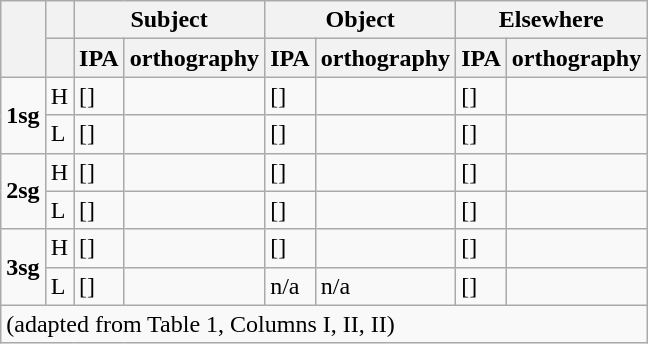<table class="wikitable">
<tr>
<th rowspan="2"></th>
<th></th>
<th colspan="2">Subject</th>
<th colspan="2">Object</th>
<th colspan="2">Elsewhere</th>
</tr>
<tr>
<th></th>
<th>IPA</th>
<th>orthography</th>
<th>IPA</th>
<th>orthography</th>
<th>IPA</th>
<th>orthography</th>
</tr>
<tr>
<td rowspan="2"><strong>1sg</strong></td>
<td>H</td>
<td>[]</td>
<td></td>
<td>[]</td>
<td></td>
<td>[]</td>
<td></td>
</tr>
<tr>
<td>L</td>
<td>[]</td>
<td></td>
<td>[]</td>
<td></td>
<td>[]</td>
<td></td>
</tr>
<tr>
<td rowspan="2"><strong>2sg</strong></td>
<td>H</td>
<td>[]</td>
<td></td>
<td>[]</td>
<td></td>
<td>[]</td>
<td></td>
</tr>
<tr>
<td>L</td>
<td>[]</td>
<td></td>
<td>[]</td>
<td></td>
<td>[]</td>
<td></td>
</tr>
<tr>
<td rowspan="2"><strong>3sg</strong></td>
<td>H</td>
<td>[]</td>
<td></td>
<td>[]</td>
<td></td>
<td>[]</td>
<td></td>
</tr>
<tr>
<td>L</td>
<td>[]</td>
<td></td>
<td>n/a</td>
<td>n/a</td>
<td>[]</td>
<td></td>
</tr>
<tr>
<td colspan="8">(adapted from  Table 1, Columns I, II, II)</td>
</tr>
</table>
